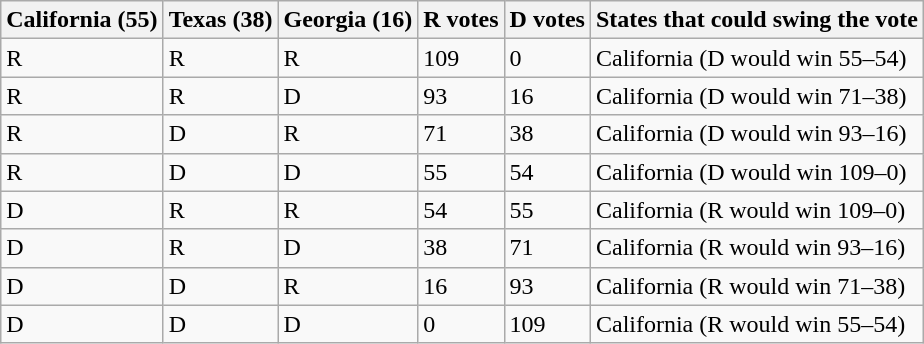<table class="wikitable" align=center>
<tr>
<th>California (55)</th>
<th>Texas (38)</th>
<th>Georgia (16)</th>
<th>R votes</th>
<th>D votes</th>
<th>States that could swing the vote</th>
</tr>
<tr>
<td>R</td>
<td>R</td>
<td>R</td>
<td>109</td>
<td>0</td>
<td>California (D would win 55–54)</td>
</tr>
<tr>
<td>R</td>
<td>R</td>
<td>D</td>
<td>93</td>
<td>16</td>
<td>California (D would win 71–38)</td>
</tr>
<tr>
<td>R</td>
<td>D</td>
<td>R</td>
<td>71</td>
<td>38</td>
<td>California (D would win 93–16)</td>
</tr>
<tr>
<td>R</td>
<td>D</td>
<td>D</td>
<td>55</td>
<td>54</td>
<td>California (D would win 109–0)</td>
</tr>
<tr>
<td>D</td>
<td>R</td>
<td>R</td>
<td>54</td>
<td>55</td>
<td>California (R would win 109–0)</td>
</tr>
<tr>
<td>D</td>
<td>R</td>
<td>D</td>
<td>38</td>
<td>71</td>
<td>California (R would win 93–16)</td>
</tr>
<tr>
<td>D</td>
<td>D</td>
<td>R</td>
<td>16</td>
<td>93</td>
<td>California (R would win 71–38)</td>
</tr>
<tr>
<td>D</td>
<td>D</td>
<td>D</td>
<td>0</td>
<td>109</td>
<td>California (R would win 55–54)</td>
</tr>
</table>
